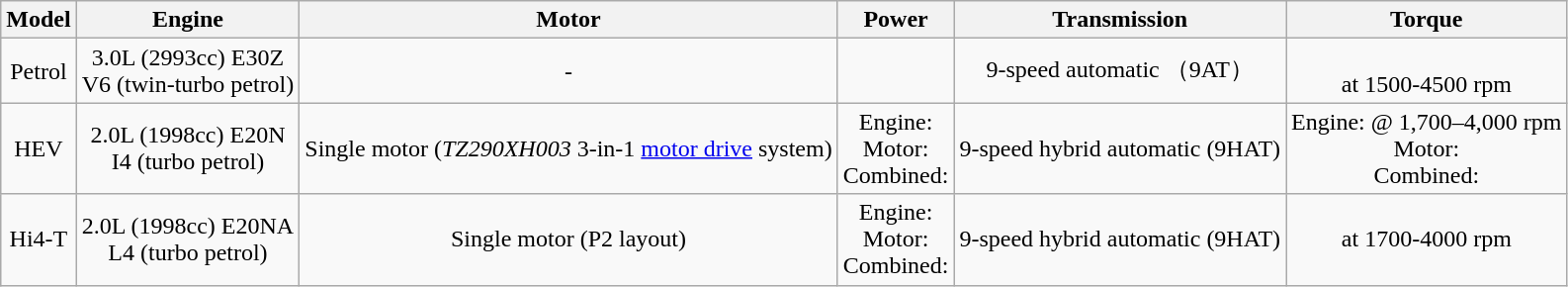<table class="wikitable sortable" style="text-align: center;">
<tr>
<th>Model</th>
<th>Engine</th>
<th>Motor</th>
<th>Power</th>
<th>Transmission</th>
<th>Torque</th>
</tr>
<tr>
<td>Petrol</td>
<td rowspan="1">3.0L (2993cc) E30Z<br>V6 (twin-turbo petrol)</td>
<td>-</td>
<td></td>
<td>9-speed automatic （9AT）</td>
<td><br>at 1500-4500 rpm</td>
</tr>
<tr>
<td>HEV</td>
<td rowspan="1">2.0L (1998cc) E20N<br>I4 (turbo petrol)</td>
<td>Single motor (<em>TZ290XH003</em> 3-in-1 <a href='#'>motor drive</a> system)</td>
<td>Engine: <br>Motor: <br>Combined: </td>
<td>9-speed hybrid automatic (9HAT)</td>
<td>Engine:  @ 1,700–4,000 rpm<br>Motor: <br>Combined: </td>
</tr>
<tr>
<td>Hi4-T</td>
<td rowspan="1">2.0L (1998cc) E20NA<br>L4 (turbo petrol)</td>
<td>Single motor (P2 layout)</td>
<td>Engine: <br>Motor: <br>Combined: </td>
<td>9-speed hybrid automatic (9HAT)</td>
<td> at 1700-4000 rpm</td>
</tr>
</table>
